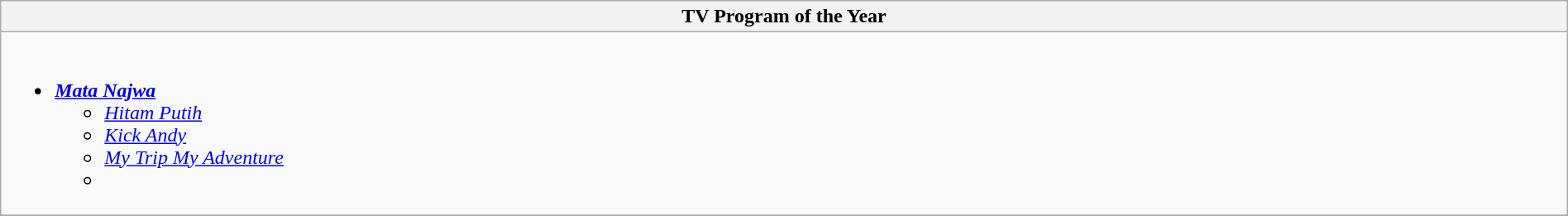<table class="wikitable" style="width:100%;">
<tr>
<th colspan= "2">TV Program of the Year</th>
</tr>
<tr>
<td valign="top" colspan= "2"><br><ul><li><strong><em><a href='#'>Mata Najwa</a></em></strong><ul><li><em><a href='#'>Hitam Putih</a></em></li><li><em><a href='#'>Kick Andy</a></em></li><li><em><a href='#'>My Trip My Adventure</a></em></li><li><em></em></li></ul></li></ul></td>
</tr>
<tr>
</tr>
</table>
